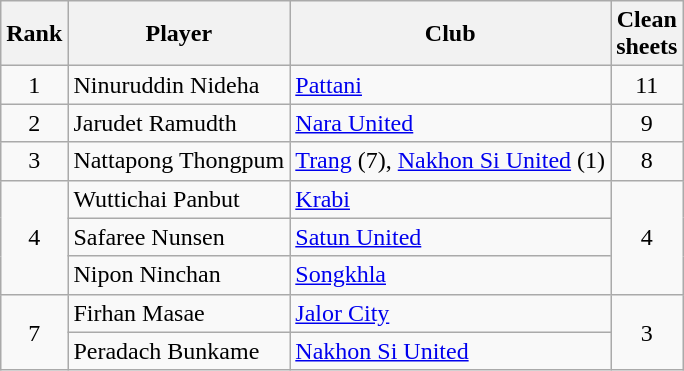<table class="wikitable" style="text-align:center">
<tr>
<th>Rank</th>
<th>Player</th>
<th>Club</th>
<th>Clean<br>sheets</th>
</tr>
<tr>
<td>1</td>
<td align="left"> Ninuruddin Nideha</td>
<td align="left"><a href='#'>Pattani</a></td>
<td>11</td>
</tr>
<tr>
<td>2</td>
<td align="left"> Jarudet Ramudth</td>
<td align="left"><a href='#'>Nara United</a></td>
<td>9</td>
</tr>
<tr>
<td>3</td>
<td align="left"> Nattapong Thongpum</td>
<td align="left"><a href='#'>Trang</a> (7), <a href='#'>Nakhon Si United</a> (1)</td>
<td>8</td>
</tr>
<tr>
<td rowspan="3">4</td>
<td align="left"> Wuttichai Panbut</td>
<td align="left"><a href='#'>Krabi</a></td>
<td rowspan="3">4</td>
</tr>
<tr>
<td align="left"> Safaree Nunsen</td>
<td align="left"><a href='#'>Satun United</a></td>
</tr>
<tr>
<td align="left"> Nipon Ninchan</td>
<td align="left"><a href='#'>Songkhla</a></td>
</tr>
<tr>
<td rowspan="3">7</td>
<td align="left"> Firhan Masae</td>
<td align="left"><a href='#'>Jalor City</a></td>
<td rowspan="3">3</td>
</tr>
<tr>
<td align="left"> Peradach Bunkame</td>
<td align="left"><a href='#'>Nakhon Si United</a></td>
</tr>
</table>
